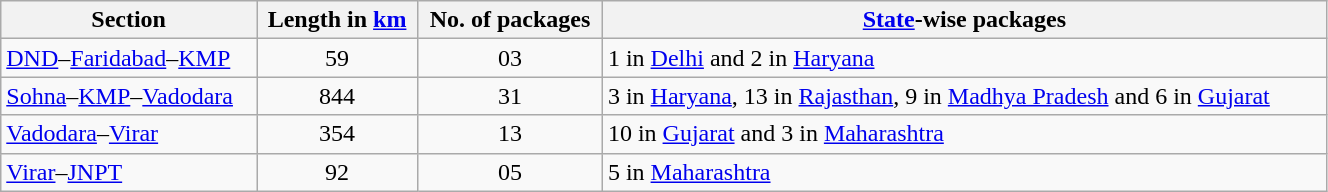<table class=wikitable width=70%>
<tr>
<th>Section</th>
<th>Length in <a href='#'>km</a></th>
<th>No. of packages</th>
<th><a href='#'>State</a>-wise packages</th>
</tr>
<tr>
<td><a href='#'>DND</a>–<a href='#'>Faridabad</a>–<a href='#'>KMP</a></td>
<td style="text-align:center;">59</td>
<td style="text-align:center;">03</td>
<td>1 in <a href='#'>Delhi</a> and 2 in <a href='#'>Haryana</a></td>
</tr>
<tr>
<td><a href='#'>Sohna</a>–<a href='#'>KMP</a>–<a href='#'>Vadodara</a></td>
<td style="text-align:center;">844</td>
<td style="text-align:center;">31</td>
<td>3 in <a href='#'>Haryana</a>, 13 in <a href='#'>Rajasthan</a>, 9 in <a href='#'>Madhya Pradesh</a> and 6 in <a href='#'>Gujarat</a></td>
</tr>
<tr>
<td><a href='#'>Vadodara</a>–<a href='#'>Virar</a></td>
<td style="text-align:center;">354</td>
<td style="text-align:center;">13</td>
<td>10 in <a href='#'>Gujarat</a> and 3 in <a href='#'>Maharashtra</a></td>
</tr>
<tr>
<td><a href='#'>Virar</a>–<a href='#'>JNPT</a></td>
<td style="text-align:center;">92</td>
<td style="text-align:center;">05</td>
<td>5 in <a href='#'>Maharashtra</a></td>
</tr>
</table>
